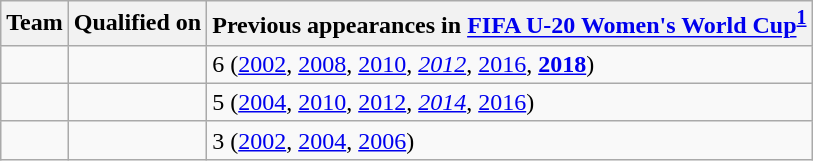<table class="wikitable sortable">
<tr>
<th>Team</th>
<th>Qualified on</th>
<th data-sort-type="number">Previous appearances in <a href='#'>FIFA U-20 Women's World Cup</a><sup><strong><a href='#'>1</a></strong></sup></th>
</tr>
<tr>
<td></td>
<td></td>
<td>6 (<a href='#'>2002</a>, <a href='#'>2008</a>, <a href='#'>2010</a>, <em><a href='#'>2012</a></em>, <a href='#'>2016</a>, <strong><a href='#'>2018</a></strong>)</td>
</tr>
<tr>
<td></td>
<td></td>
<td>5 (<a href='#'>2004</a>, <a href='#'>2010</a>, <a href='#'>2012</a>, <em><a href='#'>2014</a></em>, <a href='#'>2016</a>)</td>
</tr>
<tr>
<td></td>
<td></td>
<td>3 (<a href='#'>2002</a>, <a href='#'>2004</a>, <a href='#'>2006</a>)</td>
</tr>
</table>
